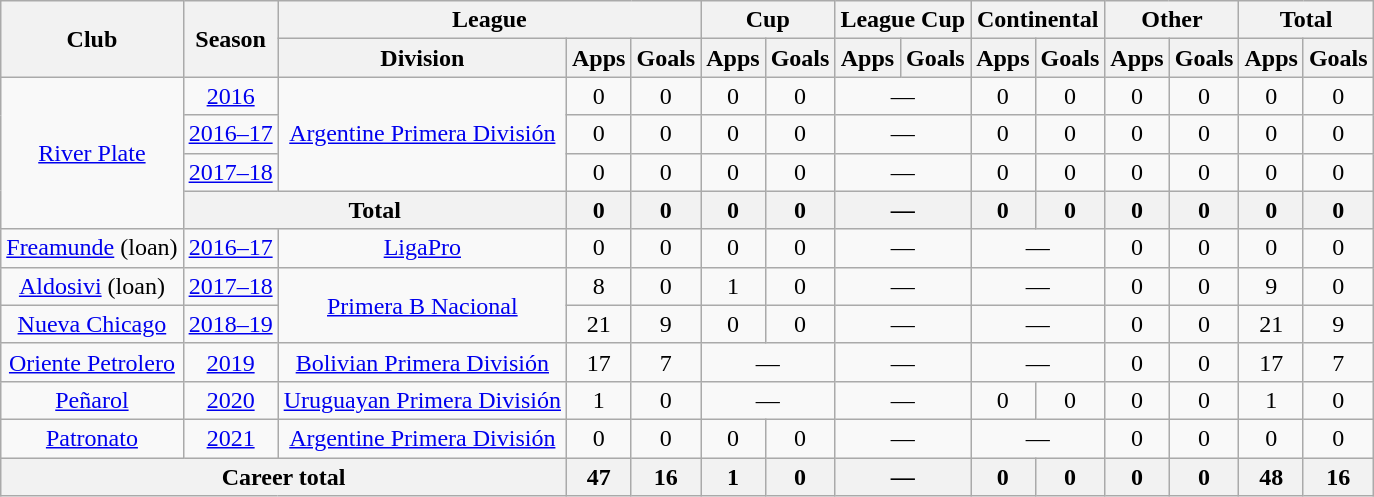<table class="wikitable" style="text-align:center">
<tr>
<th rowspan="2">Club</th>
<th rowspan="2">Season</th>
<th colspan="3">League</th>
<th colspan="2">Cup</th>
<th colspan="2">League Cup</th>
<th colspan="2">Continental</th>
<th colspan="2">Other</th>
<th colspan="2">Total</th>
</tr>
<tr>
<th>Division</th>
<th>Apps</th>
<th>Goals</th>
<th>Apps</th>
<th>Goals</th>
<th>Apps</th>
<th>Goals</th>
<th>Apps</th>
<th>Goals</th>
<th>Apps</th>
<th>Goals</th>
<th>Apps</th>
<th>Goals</th>
</tr>
<tr>
<td rowspan="4"><a href='#'>River Plate</a></td>
<td><a href='#'>2016</a></td>
<td rowspan="3"><a href='#'>Argentine Primera División</a></td>
<td>0</td>
<td>0</td>
<td>0</td>
<td>0</td>
<td colspan="2">—</td>
<td>0</td>
<td>0</td>
<td>0</td>
<td>0</td>
<td>0</td>
<td>0</td>
</tr>
<tr>
<td><a href='#'>2016–17</a></td>
<td>0</td>
<td>0</td>
<td>0</td>
<td>0</td>
<td colspan="2">—</td>
<td>0</td>
<td>0</td>
<td>0</td>
<td>0</td>
<td>0</td>
<td>0</td>
</tr>
<tr>
<td><a href='#'>2017–18</a></td>
<td>0</td>
<td>0</td>
<td>0</td>
<td>0</td>
<td colspan="2">—</td>
<td>0</td>
<td>0</td>
<td>0</td>
<td>0</td>
<td>0</td>
<td>0</td>
</tr>
<tr>
<th colspan="2">Total</th>
<th>0</th>
<th>0</th>
<th>0</th>
<th>0</th>
<th colspan="2">—</th>
<th>0</th>
<th>0</th>
<th>0</th>
<th>0</th>
<th>0</th>
<th>0</th>
</tr>
<tr>
<td rowspan="1"><a href='#'>Freamunde</a> (loan)</td>
<td><a href='#'>2016–17</a></td>
<td rowspan="1"><a href='#'>LigaPro</a></td>
<td>0</td>
<td>0</td>
<td>0</td>
<td>0</td>
<td colspan="2">—</td>
<td colspan="2">—</td>
<td>0</td>
<td>0</td>
<td>0</td>
<td>0</td>
</tr>
<tr>
<td rowspan="1"><a href='#'>Aldosivi</a> (loan)</td>
<td><a href='#'>2017–18</a></td>
<td rowspan="2"><a href='#'>Primera B Nacional</a></td>
<td>8</td>
<td>0</td>
<td>1</td>
<td>0</td>
<td colspan="2">—</td>
<td colspan="2">—</td>
<td>0</td>
<td>0</td>
<td>9</td>
<td>0</td>
</tr>
<tr>
<td rowspan="1"><a href='#'>Nueva Chicago</a></td>
<td><a href='#'>2018–19</a></td>
<td>21</td>
<td>9</td>
<td>0</td>
<td>0</td>
<td colspan="2">—</td>
<td colspan="2">—</td>
<td>0</td>
<td>0</td>
<td>21</td>
<td>9</td>
</tr>
<tr>
<td rowspan="1"><a href='#'>Oriente Petrolero</a></td>
<td><a href='#'>2019</a></td>
<td rowspan="1"><a href='#'>Bolivian Primera División</a></td>
<td>17</td>
<td>7</td>
<td colspan="2">—</td>
<td colspan="2">—</td>
<td colspan="2">—</td>
<td>0</td>
<td>0</td>
<td>17</td>
<td>7</td>
</tr>
<tr>
<td rowspan="1"><a href='#'>Peñarol</a></td>
<td><a href='#'>2020</a></td>
<td rowspan="1"><a href='#'>Uruguayan Primera División</a></td>
<td>1</td>
<td>0</td>
<td colspan="2">—</td>
<td colspan="2">—</td>
<td>0</td>
<td>0</td>
<td>0</td>
<td>0</td>
<td>1</td>
<td>0</td>
</tr>
<tr>
<td rowspan="1"><a href='#'>Patronato</a></td>
<td><a href='#'>2021</a></td>
<td rowspan="1"><a href='#'>Argentine Primera División</a></td>
<td>0</td>
<td>0</td>
<td>0</td>
<td>0</td>
<td colspan="2">—</td>
<td colspan="2">—</td>
<td>0</td>
<td>0</td>
<td>0</td>
<td>0</td>
</tr>
<tr>
<th colspan="3">Career total</th>
<th>47</th>
<th>16</th>
<th>1</th>
<th>0</th>
<th colspan="2">—</th>
<th>0</th>
<th>0</th>
<th>0</th>
<th>0</th>
<th>48</th>
<th>16</th>
</tr>
</table>
